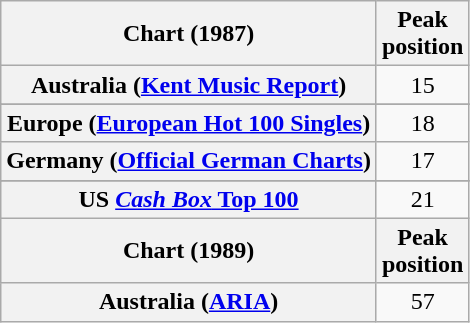<table class="wikitable plainrowheaders sortable" style="text-align:center;">
<tr>
<th scope="col">Chart (1987)</th>
<th scope="col">Peak<br>position</th>
</tr>
<tr>
<th scope="row">Australia (<a href='#'>Kent Music Report</a>)</th>
<td>15</td>
</tr>
<tr>
</tr>
<tr>
</tr>
<tr>
</tr>
<tr>
<th scope="row">Europe (<a href='#'>European Hot 100 Singles</a>)</th>
<td>18</td>
</tr>
<tr>
<th scope="row">Germany (<a href='#'>Official German Charts</a>)</th>
<td>17</td>
</tr>
<tr>
</tr>
<tr>
</tr>
<tr>
</tr>
<tr>
</tr>
<tr>
<th scope="row">US <a href='#'><em>Cash Box</em> Top 100</a></th>
<td>21</td>
</tr>
<tr>
<th scope="col">Chart (1989)</th>
<th scope="col">Peak<br>position</th>
</tr>
<tr>
<th scope="row">Australia (<a href='#'>ARIA</a>)</th>
<td>57</td>
</tr>
</table>
